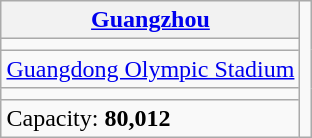<table class="wikitable" style="margin-left: auto; margin-right: auto; border: none;">
<tr>
<th><a href='#'>Guangzhou</a></th>
<td rowspan="5"><br></td>
</tr>
<tr>
<td align="center"></td>
</tr>
<tr>
<td><a href='#'>Guangdong Olympic Stadium</a></td>
</tr>
<tr>
<td><small></small></td>
</tr>
<tr>
<td>Capacity: <strong>80,012</strong></td>
</tr>
</table>
